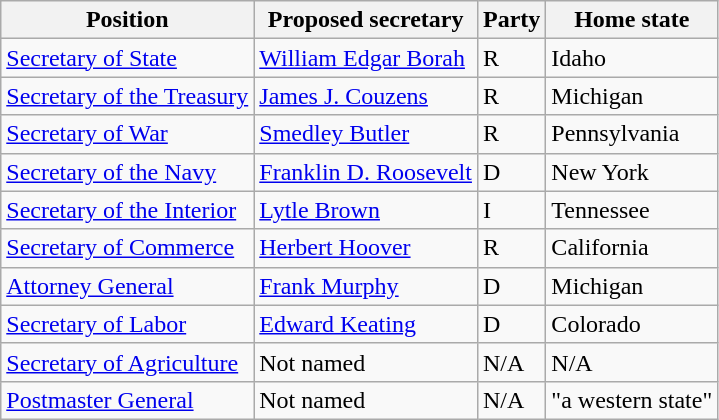<table class="wikitable sortable">
<tr>
<th>Position</th>
<th>Proposed secretary</th>
<th>Party</th>
<th>Home state</th>
</tr>
<tr>
<td><a href='#'>Secretary of State</a></td>
<td><a href='#'>William Edgar Borah</a></td>
<td>R</td>
<td>Idaho</td>
</tr>
<tr>
<td><a href='#'>Secretary of the Treasury</a></td>
<td><a href='#'>James J. Couzens</a></td>
<td>R</td>
<td>Michigan</td>
</tr>
<tr>
<td><a href='#'>Secretary of War</a></td>
<td><a href='#'>Smedley Butler</a></td>
<td>R</td>
<td>Pennsylvania</td>
</tr>
<tr>
<td><a href='#'>Secretary of the Navy</a></td>
<td><a href='#'>Franklin D. Roosevelt</a></td>
<td>D</td>
<td>New York</td>
</tr>
<tr>
<td><a href='#'>Secretary of the Interior</a></td>
<td><a href='#'>Lytle Brown</a></td>
<td>I</td>
<td>Tennessee</td>
</tr>
<tr>
<td><a href='#'>Secretary of Commerce</a></td>
<td><a href='#'>Herbert Hoover</a></td>
<td>R</td>
<td>California</td>
</tr>
<tr>
<td><a href='#'>Attorney General</a></td>
<td><a href='#'>Frank Murphy</a></td>
<td>D</td>
<td>Michigan</td>
</tr>
<tr>
<td><a href='#'>Secretary of Labor</a></td>
<td><a href='#'>Edward Keating</a></td>
<td>D</td>
<td>Colorado</td>
</tr>
<tr>
<td><a href='#'>Secretary of Agriculture</a></td>
<td>Not named</td>
<td>N/A</td>
<td>N/A</td>
</tr>
<tr>
<td><a href='#'>Postmaster General</a></td>
<td>Not named</td>
<td>N/A</td>
<td>"a western state"</td>
</tr>
</table>
